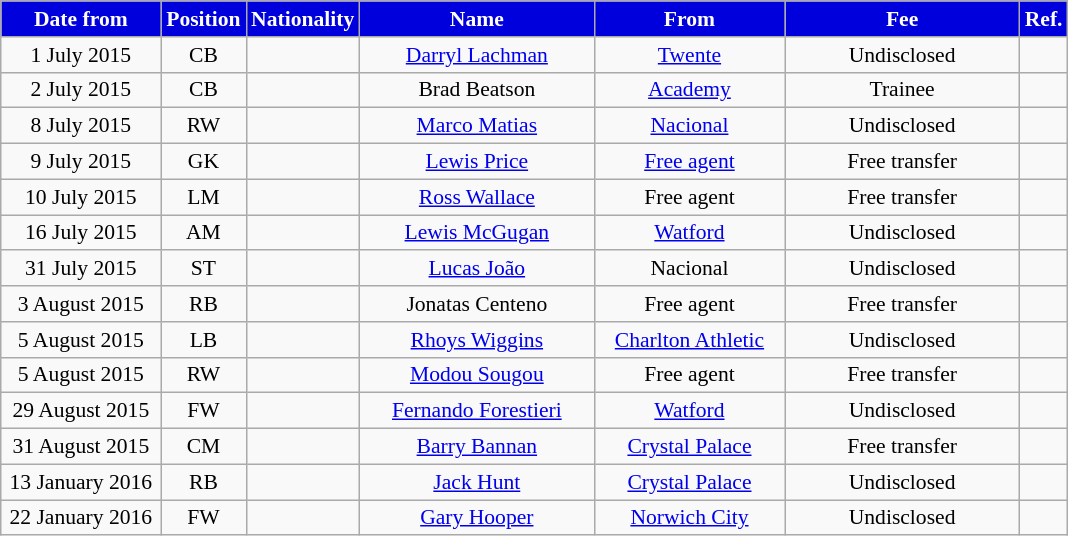<table class="wikitable"  style="text-align:center; font-size:90%; ">
<tr>
<th style="background:#00d; color:#fff; width:100px;">Date from</th>
<th style="background:#00d; color:#fff; width:50px;">Position</th>
<th style="background:#00d; color:#fff; width:50px;">Nationality</th>
<th style="background:#00d; color:#fff; width:150px;">Name</th>
<th style="background:#00d; color:#fff; width:120px;">From</th>
<th style="background:#00d; color:#fff; width:150px;">Fee</th>
<th style="background:#00d; color:#fff; width:25px;">Ref.</th>
</tr>
<tr>
<td>1 July 2015</td>
<td>CB</td>
<td></td>
<td><a href='#'>Darryl Lachman</a></td>
<td><a href='#'>Twente</a></td>
<td>Undisclosed</td>
<td></td>
</tr>
<tr>
<td>2 July 2015</td>
<td>CB</td>
<td></td>
<td>Brad Beatson</td>
<td><a href='#'>Academy</a></td>
<td>Trainee</td>
<td></td>
</tr>
<tr>
<td>8 July 2015</td>
<td>RW</td>
<td></td>
<td><a href='#'>Marco Matias</a></td>
<td><a href='#'>Nacional</a></td>
<td>Undisclosed</td>
<td></td>
</tr>
<tr>
<td>9 July 2015</td>
<td>GK</td>
<td></td>
<td><a href='#'>Lewis Price</a></td>
<td><a href='#'>Free agent</a> </td>
<td>Free transfer</td>
<td></td>
</tr>
<tr>
<td>10 July 2015</td>
<td>LM</td>
<td></td>
<td><a href='#'>Ross Wallace</a></td>
<td>Free agent </td>
<td>Free transfer</td>
<td></td>
</tr>
<tr>
<td>16 July 2015</td>
<td>AM</td>
<td></td>
<td><a href='#'>Lewis McGugan</a></td>
<td><a href='#'>Watford</a></td>
<td>Undisclosed</td>
<td></td>
</tr>
<tr>
<td>31 July 2015</td>
<td>ST</td>
<td></td>
<td><a href='#'>Lucas João</a></td>
<td>Nacional</td>
<td>Undisclosed</td>
<td></td>
</tr>
<tr>
<td>3 August 2015</td>
<td>RB</td>
<td></td>
<td>Jonatas Centeno</td>
<td>Free agent </td>
<td>Free transfer</td>
<td></td>
</tr>
<tr>
<td>5 August 2015</td>
<td>LB</td>
<td></td>
<td><a href='#'>Rhoys Wiggins</a></td>
<td><a href='#'>Charlton Athletic</a></td>
<td>Undisclosed</td>
<td></td>
</tr>
<tr>
<td>5 August 2015</td>
<td>RW</td>
<td></td>
<td><a href='#'>Modou Sougou</a></td>
<td>Free agent </td>
<td>Free transfer</td>
<td></td>
</tr>
<tr>
<td>29 August 2015</td>
<td>FW</td>
<td></td>
<td><a href='#'>Fernando Forestieri</a></td>
<td><a href='#'>Watford</a></td>
<td>Undisclosed</td>
<td></td>
</tr>
<tr>
<td>31 August 2015</td>
<td>CM</td>
<td></td>
<td><a href='#'>Barry Bannan</a></td>
<td><a href='#'>Crystal Palace</a></td>
<td>Free transfer</td>
<td></td>
</tr>
<tr>
<td>13 January 2016</td>
<td>RB</td>
<td></td>
<td><a href='#'>Jack Hunt</a></td>
<td><a href='#'>Crystal Palace</a></td>
<td>Undisclosed</td>
<td></td>
</tr>
<tr>
<td>22 January 2016</td>
<td>FW</td>
<td></td>
<td><a href='#'>Gary Hooper</a></td>
<td><a href='#'>Norwich City</a></td>
<td>Undisclosed</td>
<td></td>
</tr>
</table>
